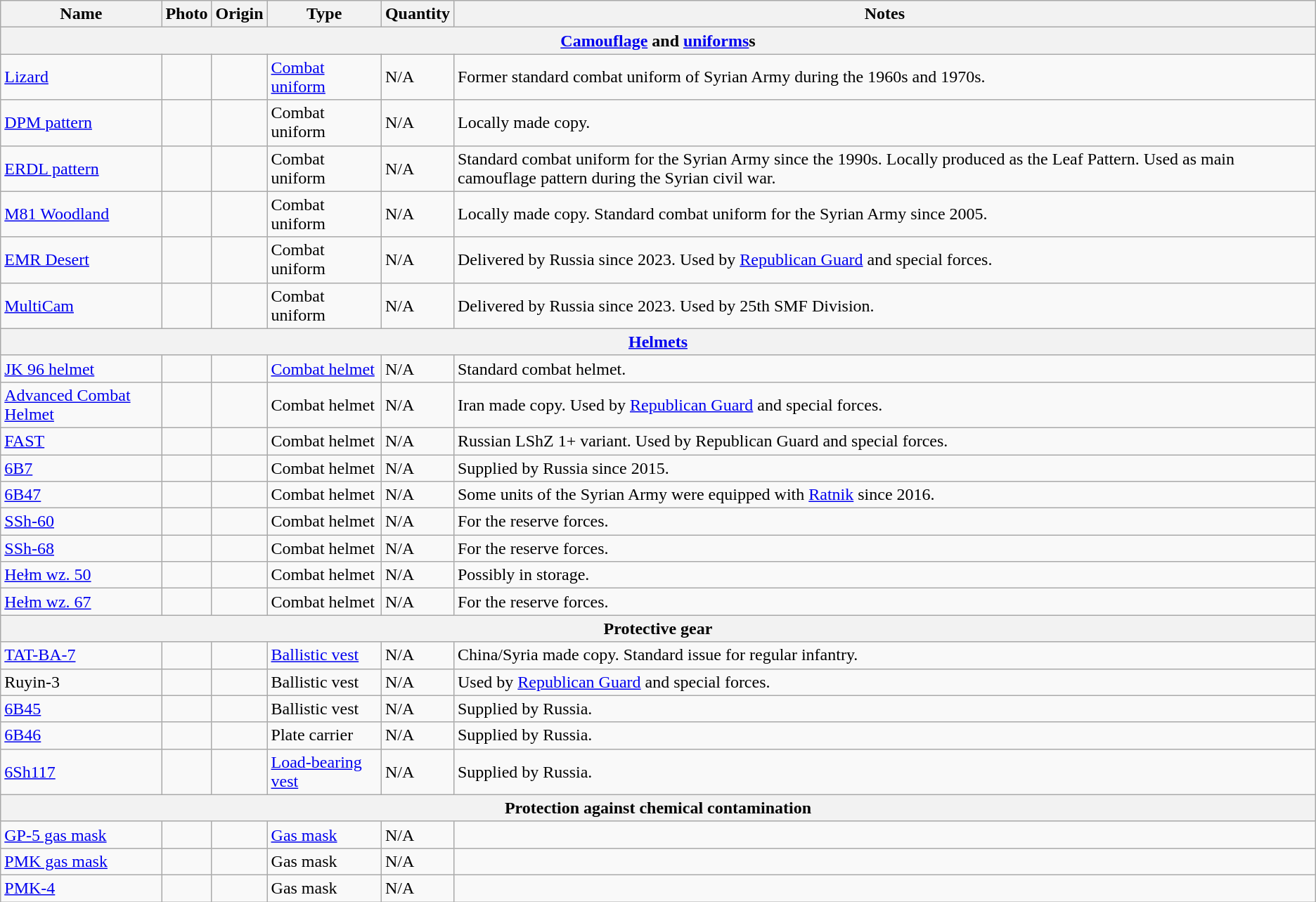<table class="wikitable">
<tr>
<th>Name</th>
<th>Photo</th>
<th>Origin</th>
<th>Type</th>
<th>Quantity</th>
<th>Notes</th>
</tr>
<tr>
<th colspan="7"><a href='#'>Camouflage</a> and <a href='#'>uniforms</a>s</th>
</tr>
<tr>
<td><a href='#'>Lizard</a></td>
<td></td>
<td></td>
<td><a href='#'>Combat uniform</a></td>
<td>N/A</td>
<td>Former standard combat uniform of Syrian Army during the 1960s and 1970s.</td>
</tr>
<tr>
<td><a href='#'>DPM pattern</a></td>
<td></td>
<td></td>
<td>Combat uniform</td>
<td>N/A</td>
<td>Locally made copy.</td>
</tr>
<tr>
<td><a href='#'>ERDL pattern</a></td>
<td></td>
<td></td>
<td>Combat uniform</td>
<td>N/A</td>
<td>Standard combat uniform for the Syrian Army since the 1990s. Locally produced as the Leaf Pattern. Used as main camouflage pattern during the Syrian civil war.</td>
</tr>
<tr>
<td><a href='#'>M81 Woodland</a></td>
<td></td>
<td></td>
<td>Combat uniform</td>
<td>N/A</td>
<td>Locally made copy. Standard combat uniform for the Syrian Army since 2005.</td>
</tr>
<tr>
<td><a href='#'>EMR Desert</a></td>
<td></td>
<td></td>
<td>Combat uniform</td>
<td>N/A</td>
<td>Delivered by Russia since 2023. Used by <a href='#'>Republican Guard</a> and special forces.</td>
</tr>
<tr>
<td><a href='#'>MultiCam</a></td>
<td></td>
<td></td>
<td>Combat uniform</td>
<td>N/A</td>
<td>Delivered by Russia since 2023. Used by 25th SMF Division.</td>
</tr>
<tr>
<th colspan="7"><a href='#'>Helmets</a></th>
</tr>
<tr>
<td><a href='#'>JK 96 helmet</a></td>
<td></td>
<td></td>
<td><a href='#'>Combat helmet</a></td>
<td>N/A</td>
<td>Standard combat helmet.</td>
</tr>
<tr>
<td><a href='#'>Advanced Combat Helmet</a></td>
<td></td>
<td></td>
<td>Combat helmet</td>
<td>N/A</td>
<td>Iran made copy. Used by <a href='#'>Republican Guard</a> and special forces.</td>
</tr>
<tr>
<td><a href='#'>FAST</a></td>
<td></td>
<td><br></td>
<td>Combat helmet</td>
<td>N/A</td>
<td>Russian LShZ 1+ variant. Used by Republican Guard and special forces.</td>
</tr>
<tr>
<td><a href='#'>6B7</a></td>
<td></td>
<td></td>
<td>Combat helmet</td>
<td>N/A</td>
<td>Supplied by Russia since 2015.</td>
</tr>
<tr>
<td><a href='#'>6B47</a></td>
<td></td>
<td></td>
<td>Combat helmet</td>
<td>N/A</td>
<td>Some units of the Syrian Army were equipped with <a href='#'>Ratnik</a> since 2016.</td>
</tr>
<tr>
<td><a href='#'>SSh-60</a></td>
<td></td>
<td></td>
<td>Combat helmet</td>
<td>N/A</td>
<td>For the reserve forces.</td>
</tr>
<tr>
<td><a href='#'>SSh-68</a></td>
<td></td>
<td></td>
<td>Combat helmet</td>
<td>N/A</td>
<td>For the reserve forces.</td>
</tr>
<tr>
<td><a href='#'>Hełm wz. 50</a></td>
<td></td>
<td></td>
<td>Combat helmet</td>
<td>N/A</td>
<td>Possibly in storage.</td>
</tr>
<tr>
<td><a href='#'>Hełm wz. 67</a></td>
<td></td>
<td></td>
<td>Combat helmet</td>
<td>N/A</td>
<td>For the reserve forces.</td>
</tr>
<tr>
<th style="text-align:center;" colspan="7">Protective gear</th>
</tr>
<tr>
<td><a href='#'>TAT-BA-7</a></td>
<td></td>
<td></td>
<td><a href='#'>Ballistic vest</a></td>
<td>N/A</td>
<td>China/Syria made copy. Standard issue for regular infantry.</td>
</tr>
<tr>
<td>Ruyin-3</td>
<td></td>
<td></td>
<td>Ballistic vest</td>
<td>N/A</td>
<td>Used by <a href='#'>Republican Guard</a> and special forces.</td>
</tr>
<tr>
<td><a href='#'>6B45</a></td>
<td></td>
<td></td>
<td>Ballistic vest</td>
<td>N/A</td>
<td>Supplied by Russia.</td>
</tr>
<tr>
<td><a href='#'>6B46</a></td>
<td></td>
<td></td>
<td>Plate carrier</td>
<td>N/A</td>
<td>Supplied by Russia.</td>
</tr>
<tr>
<td><a href='#'>6Sh117</a></td>
<td></td>
<td></td>
<td><a href='#'>Load-bearing vest</a></td>
<td>N/A</td>
<td>Supplied by Russia.</td>
</tr>
<tr>
<th colspan="7">Protection against chemical contamination</th>
</tr>
<tr>
<td><a href='#'>GP-5 gas mask</a></td>
<td></td>
<td></td>
<td><a href='#'>Gas mask</a></td>
<td>N/A</td>
<td></td>
</tr>
<tr>
<td><a href='#'>PMK gas mask</a></td>
<td></td>
<td></td>
<td>Gas mask</td>
<td>N/A</td>
<td></td>
</tr>
<tr>
<td><a href='#'>PMK-4</a></td>
<td></td>
<td></td>
<td>Gas mask</td>
<td>N/A</td>
<td></td>
</tr>
</table>
